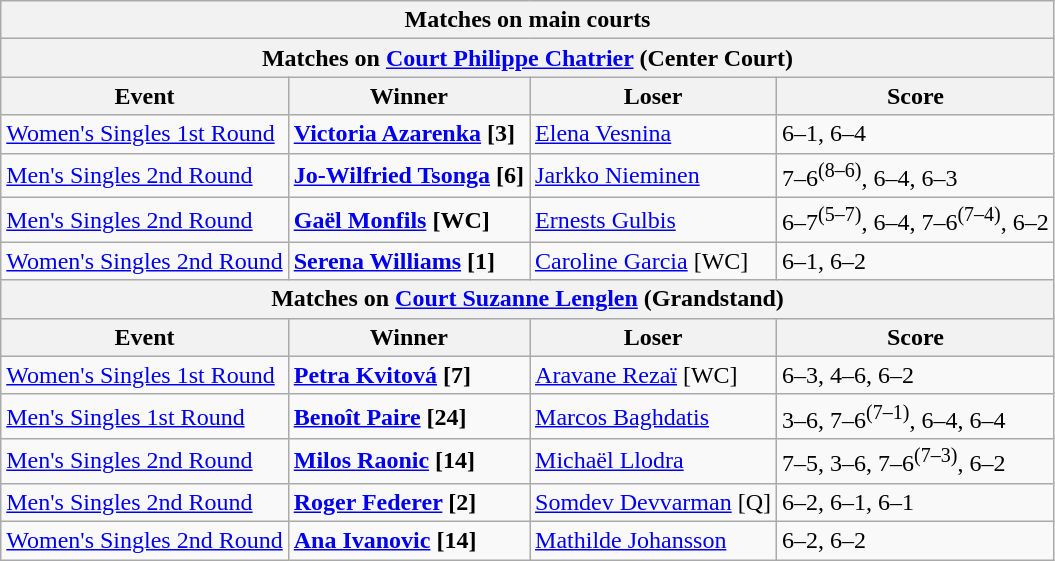<table class="wikitable">
<tr>
<th colspan=4 style=white-space:nowrap>Matches on main courts</th>
</tr>
<tr>
<th colspan=4>Matches on <a href='#'>Court Philippe Chatrier</a> (Center Court)</th>
</tr>
<tr>
<th>Event</th>
<th>Winner</th>
<th>Loser</th>
<th>Score</th>
</tr>
<tr>
<td><a href='#'>Women's Singles 1st Round</a></td>
<td><strong> <a href='#'>Victoria Azarenka</a> [3]</strong></td>
<td> <a href='#'>Elena Vesnina</a></td>
<td>6–1, 6–4</td>
</tr>
<tr>
<td><a href='#'>Men's Singles 2nd Round</a></td>
<td><strong> <a href='#'>Jo-Wilfried Tsonga</a> [6]</strong></td>
<td> <a href='#'>Jarkko Nieminen</a></td>
<td>7–6<sup>(8–6)</sup>, 6–4, 6–3</td>
</tr>
<tr>
<td><a href='#'>Men's Singles 2nd Round</a></td>
<td><strong> <a href='#'>Gaël Monfils</a> [WC]</strong></td>
<td> <a href='#'>Ernests Gulbis</a></td>
<td>6–7<sup>(5–7)</sup>, 6–4, 7–6<sup>(7–4)</sup>, 6–2</td>
</tr>
<tr>
<td><a href='#'>Women's Singles 2nd Round</a></td>
<td><strong> <a href='#'>Serena Williams</a> [1]</strong></td>
<td> <a href='#'>Caroline Garcia</a> [WC]</td>
<td>6–1, 6–2</td>
</tr>
<tr>
<th colspan=4>Matches on <a href='#'>Court Suzanne Lenglen</a> (Grandstand)</th>
</tr>
<tr>
<th>Event</th>
<th>Winner</th>
<th>Loser</th>
<th>Score</th>
</tr>
<tr>
<td><a href='#'>Women's Singles 1st Round</a></td>
<td><strong> <a href='#'>Petra Kvitová</a> [7]</strong></td>
<td> <a href='#'>Aravane Rezaï</a> [WC]</td>
<td>6–3, 4–6, 6–2</td>
</tr>
<tr>
<td><a href='#'>Men's Singles 1st Round</a></td>
<td><strong> <a href='#'>Benoît Paire</a> [24]</strong></td>
<td> <a href='#'>Marcos Baghdatis</a></td>
<td>3–6, 7–6<sup>(7–1)</sup>, 6–4, 6–4</td>
</tr>
<tr>
<td><a href='#'>Men's Singles 2nd Round</a></td>
<td><strong> <a href='#'>Milos Raonic</a> [14]</strong></td>
<td> <a href='#'>Michaël Llodra</a></td>
<td>7–5, 3–6, 7–6<sup>(7–3)</sup>, 6–2</td>
</tr>
<tr>
<td><a href='#'>Men's Singles 2nd Round</a></td>
<td><strong> <a href='#'>Roger Federer</a> [2]</strong></td>
<td> <a href='#'>Somdev Devvarman</a> [Q]</td>
<td>6–2, 6–1, 6–1</td>
</tr>
<tr>
<td><a href='#'>Women's Singles 2nd Round</a></td>
<td><strong> <a href='#'>Ana Ivanovic</a> [14]</strong></td>
<td> <a href='#'>Mathilde Johansson</a></td>
<td>6–2, 6–2</td>
</tr>
</table>
